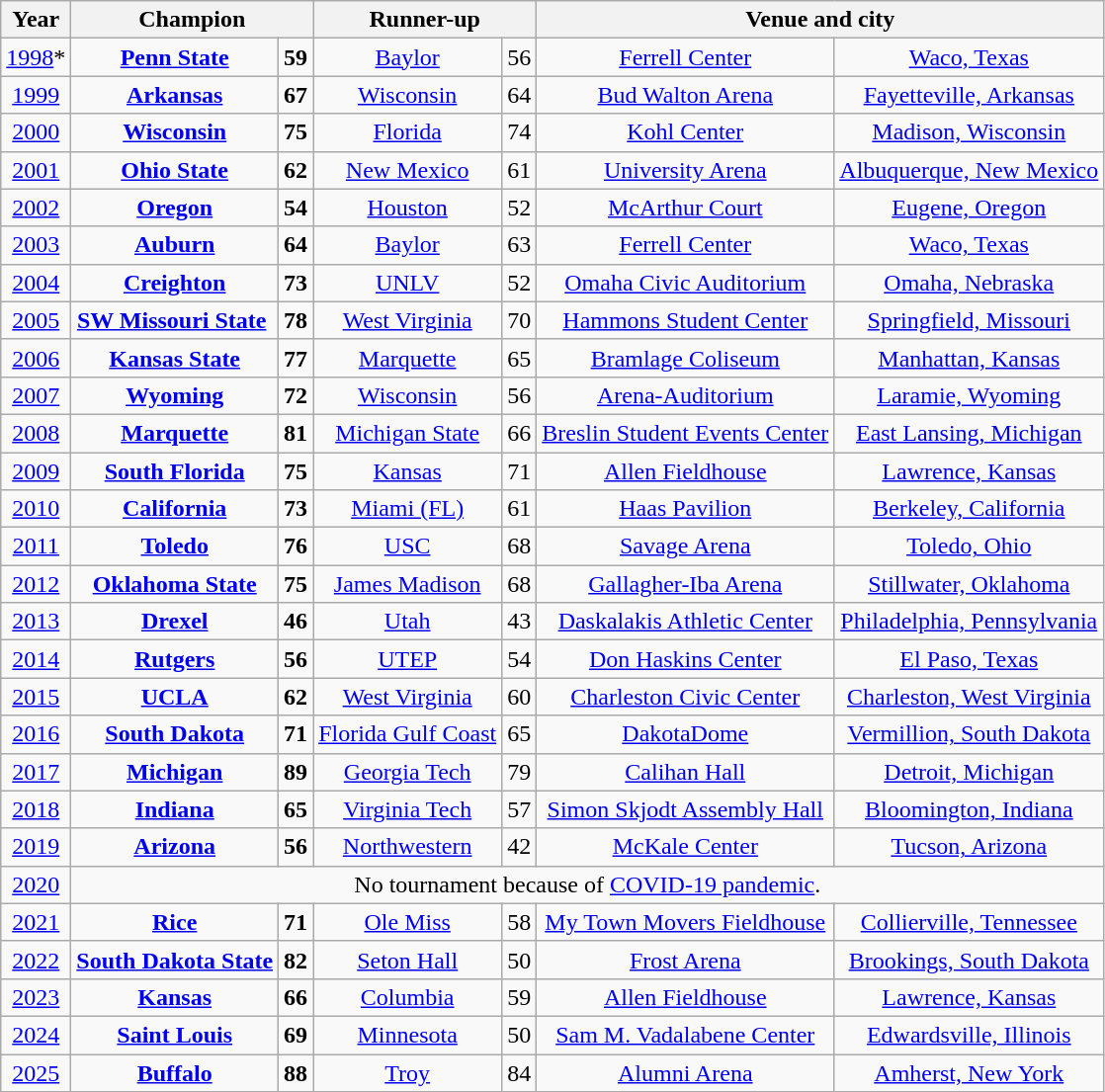<table class="wikitable" style="text-align:center">
<tr>
<th>Year</th>
<th colspan=2>Champion</th>
<th colspan=2>Runner-up</th>
<th colspan=2>Venue and city</th>
</tr>
<tr>
<td><a href='#'>1998</a>*</td>
<td><strong><a href='#'>Penn State</a></strong></td>
<td><strong>59</strong></td>
<td><a href='#'>Baylor</a></td>
<td>56</td>
<td><a href='#'>Ferrell Center</a></td>
<td><a href='#'>Waco, Texas</a></td>
</tr>
<tr>
<td><a href='#'>1999</a></td>
<td><strong><a href='#'>Arkansas</a></strong></td>
<td><strong>67</strong></td>
<td><a href='#'>Wisconsin</a></td>
<td>64</td>
<td><a href='#'>Bud Walton Arena</a></td>
<td><a href='#'>Fayetteville, Arkansas</a></td>
</tr>
<tr>
<td><a href='#'>2000</a></td>
<td><strong><a href='#'>Wisconsin</a></strong></td>
<td><strong>75</strong></td>
<td><a href='#'>Florida</a></td>
<td>74</td>
<td><a href='#'>Kohl Center</a></td>
<td><a href='#'>Madison, Wisconsin</a></td>
</tr>
<tr>
<td><a href='#'>2001</a></td>
<td><strong><a href='#'>Ohio State</a></strong></td>
<td><strong>62</strong></td>
<td><a href='#'>New Mexico</a></td>
<td>61</td>
<td><a href='#'>University Arena</a></td>
<td><a href='#'>Albuquerque, New Mexico</a></td>
</tr>
<tr>
<td><a href='#'>2002</a></td>
<td><strong><a href='#'>Oregon</a></strong></td>
<td><strong>54</strong></td>
<td><a href='#'>Houston</a></td>
<td>52</td>
<td><a href='#'>McArthur Court</a></td>
<td><a href='#'>Eugene, Oregon</a></td>
</tr>
<tr>
<td><a href='#'>2003</a></td>
<td><strong><a href='#'>Auburn</a></strong></td>
<td><strong>64</strong></td>
<td><a href='#'>Baylor</a></td>
<td>63</td>
<td><a href='#'>Ferrell Center</a></td>
<td><a href='#'>Waco, Texas</a></td>
</tr>
<tr>
<td><a href='#'>2004</a></td>
<td><strong><a href='#'>Creighton</a></strong></td>
<td><strong>73</strong></td>
<td><a href='#'>UNLV</a></td>
<td>52</td>
<td><a href='#'>Omaha Civic Auditorium</a></td>
<td><a href='#'>Omaha, Nebraska</a></td>
</tr>
<tr>
<td><a href='#'>2005</a></td>
<td><strong><a href='#'>SW Missouri State</a></strong> </td>
<td><strong>78</strong></td>
<td><a href='#'>West Virginia</a></td>
<td>70</td>
<td><a href='#'>Hammons Student Center</a></td>
<td><a href='#'>Springfield, Missouri</a></td>
</tr>
<tr>
<td><a href='#'>2006</a></td>
<td><strong><a href='#'>Kansas State</a></strong></td>
<td><strong>77</strong></td>
<td><a href='#'>Marquette</a></td>
<td>65</td>
<td><a href='#'>Bramlage Coliseum</a></td>
<td><a href='#'>Manhattan, Kansas</a></td>
</tr>
<tr>
<td><a href='#'>2007</a></td>
<td><strong><a href='#'>Wyoming</a></strong></td>
<td><strong>72</strong></td>
<td><a href='#'>Wisconsin</a></td>
<td>56</td>
<td><a href='#'>Arena-Auditorium</a></td>
<td><a href='#'>Laramie, Wyoming</a></td>
</tr>
<tr>
<td><a href='#'>2008</a></td>
<td><strong><a href='#'>Marquette</a></strong></td>
<td><strong>81</strong></td>
<td><a href='#'>Michigan State</a></td>
<td>66</td>
<td><a href='#'>Breslin Student Events Center</a></td>
<td><a href='#'>East Lansing, Michigan</a></td>
</tr>
<tr>
<td><a href='#'>2009</a></td>
<td><strong><a href='#'>South Florida</a></strong></td>
<td><strong>75</strong></td>
<td><a href='#'>Kansas</a></td>
<td>71</td>
<td><a href='#'>Allen Fieldhouse</a></td>
<td><a href='#'>Lawrence, Kansas</a></td>
</tr>
<tr>
<td><a href='#'>2010</a></td>
<td><strong><a href='#'>California</a></strong></td>
<td><strong>73</strong></td>
<td><a href='#'>Miami (FL)</a></td>
<td>61</td>
<td><a href='#'>Haas Pavilion</a></td>
<td><a href='#'>Berkeley, California</a></td>
</tr>
<tr>
<td><a href='#'>2011</a></td>
<td><strong><a href='#'>Toledo</a></strong></td>
<td><strong>76</strong></td>
<td><a href='#'>USC</a></td>
<td>68</td>
<td><a href='#'>Savage Arena</a></td>
<td><a href='#'>Toledo, Ohio</a></td>
</tr>
<tr>
<td><a href='#'>2012</a></td>
<td><strong><a href='#'>Oklahoma State</a></strong></td>
<td><strong>75</strong></td>
<td><a href='#'>James Madison</a></td>
<td>68</td>
<td><a href='#'>Gallagher-Iba Arena</a></td>
<td><a href='#'>Stillwater, Oklahoma</a></td>
</tr>
<tr>
<td><a href='#'>2013</a></td>
<td><strong><a href='#'>Drexel</a></strong></td>
<td><strong>46</strong></td>
<td><a href='#'>Utah</a></td>
<td>43</td>
<td><a href='#'>Daskalakis Athletic Center</a></td>
<td><a href='#'>Philadelphia, Pennsylvania</a></td>
</tr>
<tr>
<td><a href='#'>2014</a></td>
<td><strong><a href='#'>Rutgers</a></strong></td>
<td><strong>56</strong></td>
<td><a href='#'>UTEP</a></td>
<td>54</td>
<td><a href='#'>Don Haskins Center</a></td>
<td><a href='#'>El Paso, Texas</a></td>
</tr>
<tr>
<td><a href='#'>2015</a></td>
<td><strong><a href='#'>UCLA</a></strong></td>
<td><strong>62</strong></td>
<td><a href='#'>West Virginia</a></td>
<td>60</td>
<td><a href='#'>Charleston Civic Center</a></td>
<td><a href='#'>Charleston, West Virginia</a></td>
</tr>
<tr>
<td><a href='#'>2016</a></td>
<td><strong><a href='#'>South Dakota</a></strong></td>
<td><strong>71</strong></td>
<td><a href='#'>Florida Gulf Coast</a></td>
<td>65</td>
<td><a href='#'>DakotaDome</a></td>
<td><a href='#'>Vermillion, South Dakota</a></td>
</tr>
<tr>
<td><a href='#'>2017</a></td>
<td><strong><a href='#'>Michigan</a></strong></td>
<td><strong>89</strong></td>
<td><a href='#'>Georgia Tech</a></td>
<td>79</td>
<td><a href='#'>Calihan Hall</a></td>
<td><a href='#'>Detroit, Michigan</a></td>
</tr>
<tr>
<td><a href='#'>2018</a></td>
<td><strong><a href='#'>Indiana</a></strong></td>
<td><strong>65</strong></td>
<td><a href='#'>Virginia Tech</a></td>
<td>57</td>
<td><a href='#'>Simon Skjodt Assembly Hall</a></td>
<td><a href='#'>Bloomington, Indiana</a></td>
</tr>
<tr>
<td><a href='#'>2019</a></td>
<td><a href='#'><strong>Arizona</strong></a></td>
<td><strong>56</strong></td>
<td><a href='#'>Northwestern</a></td>
<td>42</td>
<td><a href='#'>McKale Center</a></td>
<td><a href='#'>Tucson, Arizona</a></td>
</tr>
<tr>
<td><a href='#'>2020</a></td>
<td colspan=6>No tournament because of <a href='#'>COVID-19 pandemic</a>.</td>
</tr>
<tr>
<td><a href='#'>2021</a></td>
<td><strong><a href='#'>Rice</a></strong></td>
<td><strong>71</strong></td>
<td><a href='#'>Ole Miss</a></td>
<td>58</td>
<td><a href='#'>My Town Movers Fieldhouse</a></td>
<td><a href='#'>Collierville, Tennessee</a></td>
</tr>
<tr>
<td><a href='#'>2022</a></td>
<td><strong><a href='#'>South Dakota State</a></strong></td>
<td><strong>82</strong></td>
<td><a href='#'>Seton Hall</a></td>
<td>50</td>
<td><a href='#'>Frost Arena</a></td>
<td><a href='#'>Brookings, South Dakota</a></td>
</tr>
<tr>
<td><a href='#'>2023</a></td>
<td><strong><a href='#'>Kansas</a></strong></td>
<td><strong>66</strong></td>
<td><a href='#'>Columbia</a></td>
<td>59</td>
<td><a href='#'>Allen Fieldhouse</a></td>
<td><a href='#'>Lawrence, Kansas</a></td>
</tr>
<tr>
<td><a href='#'>2024</a></td>
<td><strong><a href='#'>Saint Louis</a></strong></td>
<td><strong>69</strong></td>
<td><a href='#'>Minnesota</a></td>
<td>50</td>
<td><a href='#'>Sam M. Vadalabene Center</a></td>
<td><a href='#'>Edwardsville, Illinois</a></td>
</tr>
<tr>
<td><a href='#'>2025</a></td>
<td><strong><a href='#'>Buffalo</a></strong></td>
<td><strong>88</strong></td>
<td><a href='#'>Troy</a></td>
<td>84</td>
<td><a href='#'>Alumni Arena</a></td>
<td><a href='#'>Amherst, New York</a></td>
</tr>
</table>
